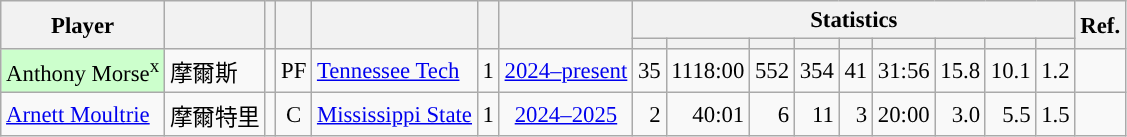<table class="wikitable sortable" style="font-size:95%; text-align:right;">
<tr>
<th rowspan="2">Player</th>
<th rowspan="2"></th>
<th rowspan="2"></th>
<th rowspan="2"></th>
<th rowspan="2"></th>
<th rowspan="2"></th>
<th rowspan="2"></th>
<th colspan="9">Statistics</th>
<th rowspan="2">Ref.</th>
</tr>
<tr>
<th></th>
<th></th>
<th></th>
<th></th>
<th></th>
<th></th>
<th></th>
<th></th>
<th></th>
</tr>
<tr>
<td align="left" bgcolor="#CCFFCC">Anthony Morse<sup>x</sup></td>
<td align="left">摩爾斯</td>
<td align="center"></td>
<td align="center">PF</td>
<td align="left"><a href='#'>Tennessee Tech</a></td>
<td align="center">1</td>
<td align="center"><a href='#'>2024–present</a></td>
<td>35</td>
<td>1118:00</td>
<td>552</td>
<td>354</td>
<td>41</td>
<td>31:56</td>
<td>15.8</td>
<td>10.1</td>
<td>1.2</td>
<td align="center"></td>
</tr>
<tr>
<td align="left"><a href='#'>Arnett Moultrie</a></td>
<td align="left">摩爾特里</td>
<td align="center"></td>
<td align="center">C</td>
<td align="left"><a href='#'>Mississippi State</a></td>
<td align="center">1</td>
<td align="center"><a href='#'>2024–2025</a></td>
<td>2</td>
<td>40:01</td>
<td>6</td>
<td>11</td>
<td>3</td>
<td>20:00</td>
<td>3.0</td>
<td>5.5</td>
<td>1.5</td>
<td align="center"></td>
</tr>
</table>
